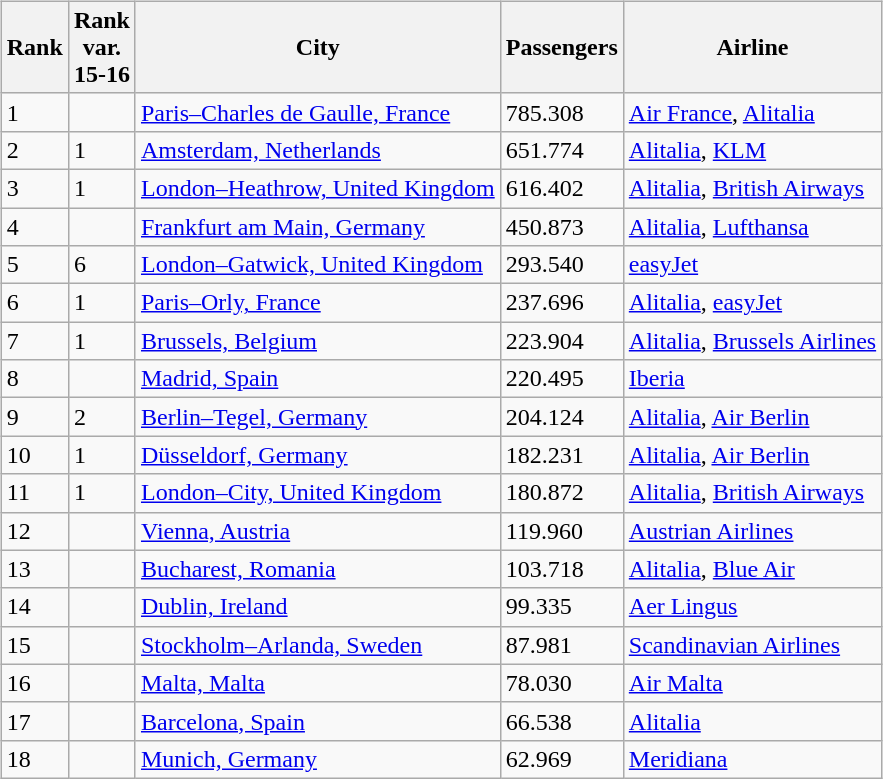<table>
<tr>
<td><br><table class="wikitable sortable" style="font-size: 100%">
<tr>
<th>Rank</th>
<th>Rank<br>var.<br>15-16</th>
<th>City</th>
<th>Passengers</th>
<th>Airline</th>
</tr>
<tr>
<td>1</td>
<td></td>
<td> <a href='#'>Paris–Charles de Gaulle, France</a></td>
<td> 785.308</td>
<td><a href='#'>Air France</a>, <a href='#'>Alitalia</a></td>
</tr>
<tr>
<td>2</td>
<td> 1</td>
<td> <a href='#'>Amsterdam, Netherlands</a></td>
<td> 651.774</td>
<td><a href='#'>Alitalia</a>, <a href='#'>KLM</a></td>
</tr>
<tr>
<td>3</td>
<td> 1</td>
<td> <a href='#'>London–Heathrow, United Kingdom</a></td>
<td> 616.402</td>
<td><a href='#'>Alitalia</a>, <a href='#'>British Airways</a></td>
</tr>
<tr>
<td>4</td>
<td></td>
<td> <a href='#'>Frankfurt am Main, Germany</a></td>
<td> 450.873</td>
<td><a href='#'>Alitalia</a>, <a href='#'>Lufthansa</a></td>
</tr>
<tr>
<td>5</td>
<td> 6</td>
<td> <a href='#'>London–Gatwick, United Kingdom</a></td>
<td> 293.540</td>
<td><a href='#'>easyJet</a></td>
</tr>
<tr>
<td>6</td>
<td> 1</td>
<td> <a href='#'>Paris–Orly, France</a></td>
<td> 237.696</td>
<td><a href='#'>Alitalia</a>, <a href='#'>easyJet</a></td>
</tr>
<tr>
<td>7</td>
<td> 1</td>
<td> <a href='#'>Brussels, Belgium</a></td>
<td> 223.904</td>
<td><a href='#'>Alitalia</a>, <a href='#'>Brussels Airlines</a></td>
</tr>
<tr>
<td>8</td>
<td></td>
<td> <a href='#'>Madrid, Spain</a></td>
<td> 220.495</td>
<td><a href='#'>Iberia</a></td>
</tr>
<tr>
<td>9</td>
<td> 2</td>
<td> <a href='#'>Berlin–Tegel, Germany</a></td>
<td> 204.124</td>
<td><a href='#'>Alitalia</a>, <a href='#'>Air Berlin</a></td>
</tr>
<tr>
<td>10</td>
<td> 1</td>
<td> <a href='#'>Düsseldorf, Germany</a></td>
<td> 182.231</td>
<td><a href='#'>Alitalia</a>, <a href='#'>Air Berlin</a></td>
</tr>
<tr>
<td>11</td>
<td> 1</td>
<td> <a href='#'>London–City, United Kingdom</a></td>
<td> 180.872</td>
<td><a href='#'>Alitalia</a>, <a href='#'>British Airways</a></td>
</tr>
<tr>
<td>12</td>
<td></td>
<td> <a href='#'>Vienna, Austria</a></td>
<td> 119.960</td>
<td><a href='#'>Austrian Airlines</a></td>
</tr>
<tr>
<td>13</td>
<td></td>
<td> <a href='#'>Bucharest, Romania</a></td>
<td> 103.718</td>
<td><a href='#'>Alitalia</a>, <a href='#'>Blue Air</a></td>
</tr>
<tr>
<td>14</td>
<td></td>
<td> <a href='#'>Dublin, Ireland</a></td>
<td> 99.335</td>
<td><a href='#'>Aer Lingus</a></td>
</tr>
<tr>
<td>15</td>
<td></td>
<td> <a href='#'>Stockholm–Arlanda, Sweden</a></td>
<td> 87.981</td>
<td><a href='#'>Scandinavian Airlines</a></td>
</tr>
<tr>
<td>16</td>
<td></td>
<td> <a href='#'>Malta, Malta</a></td>
<td> 78.030</td>
<td><a href='#'>Air Malta</a></td>
</tr>
<tr>
<td>17</td>
<td></td>
<td> <a href='#'>Barcelona, Spain</a></td>
<td> 66.538</td>
<td><a href='#'>Alitalia</a></td>
</tr>
<tr>
<td>18</td>
<td></td>
<td> <a href='#'>Munich, Germany</a></td>
<td> 62.969</td>
<td><a href='#'>Meridiana</a></td>
</tr>
</table>
</td>
</tr>
<tr>
</tr>
</table>
